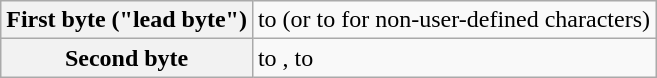<table border=1 style="border-collapse: collapse" class="wikitable plainrowheaders">
<tr>
<th scope="row">First byte ("lead byte")</th>
<td> to  (or  to  for non-user-defined characters)</td>
</tr>
<tr>
<th scope="row">Second byte</th>
<td> to ,  to </td>
</tr>
</table>
